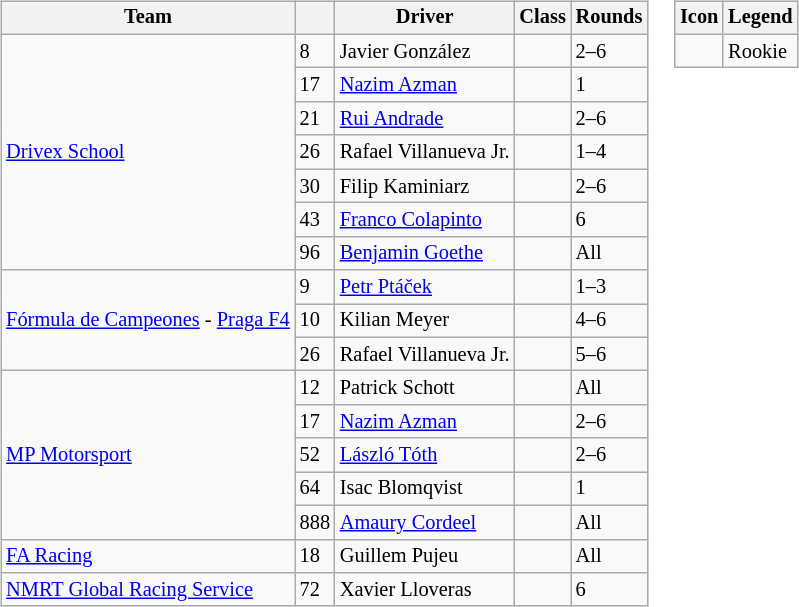<table>
<tr>
<td><br><table class="wikitable" style="font-size: 85%">
<tr>
<th>Team</th>
<th></th>
<th>Driver</th>
<th>Class</th>
<th>Rounds</th>
</tr>
<tr>
<td rowspan=7> <a href='#'>Drivex School</a></td>
<td>8</td>
<td> Javier González</td>
<td></td>
<td>2–6</td>
</tr>
<tr>
<td>17</td>
<td> <a href='#'>Nazim Azman</a></td>
<td></td>
<td>1</td>
</tr>
<tr>
<td>21</td>
<td> <a href='#'>Rui Andrade</a></td>
<td style="text-align:center"></td>
<td>2–6</td>
</tr>
<tr>
<td>26</td>
<td nowrap nowrap> Rafael Villanueva Jr.</td>
<td style="text-align:center"></td>
<td>1–4</td>
</tr>
<tr>
<td>30</td>
<td> Filip Kaminiarz</td>
<td style="text-align:center"></td>
<td>2–6</td>
</tr>
<tr>
<td>43</td>
<td> <a href='#'>Franco Colapinto</a></td>
<td></td>
<td>6</td>
</tr>
<tr>
<td>96</td>
<td nowrap> <a href='#'>Benjamin Goethe</a></td>
<td style="text-align:center"></td>
<td>All</td>
</tr>
<tr>
<td rowspan=3 nowrap> <a href='#'>Fórmula de Campeones</a> - <a href='#'>Praga F4</a></td>
<td>9</td>
<td> <a href='#'>Petr Ptáček</a></td>
<td style="text-align:center"></td>
<td>1–3</td>
</tr>
<tr>
<td>10</td>
<td> Kilian Meyer</td>
<td style="text-align:center"></td>
<td>4–6</td>
</tr>
<tr>
<td>26</td>
<td nowrap> Rafael Villanueva Jr.</td>
<td style="text-align:center"></td>
<td>5–6</td>
</tr>
<tr>
<td rowspan=5> <a href='#'>MP Motorsport</a></td>
<td>12</td>
<td> Patrick Schott</td>
<td style="text-align:center"></td>
<td>All</td>
</tr>
<tr>
<td>17</td>
<td> <a href='#'>Nazim Azman</a></td>
<td></td>
<td>2–6</td>
</tr>
<tr>
<td>52</td>
<td> <a href='#'>László Tóth</a></td>
<td style="text-align:center"></td>
<td>2–6</td>
</tr>
<tr>
<td>64</td>
<td> Isac Blomqvist</td>
<td style="text-align:center"></td>
<td>1</td>
</tr>
<tr>
<td>888</td>
<td> <a href='#'>Amaury Cordeel</a></td>
<td style="text-align:center"></td>
<td>All</td>
</tr>
<tr>
<td> <a href='#'>FA Racing</a></td>
<td>18</td>
<td> Guillem Pujeu</td>
<td></td>
<td>All</td>
</tr>
<tr>
<td> <a href='#'>NMRT Global Racing Service</a></td>
<td>72</td>
<td> Xavier Lloveras</td>
<td></td>
<td>6</td>
</tr>
</table>
</td>
<td style="vertical-align:top"><br><table class="wikitable" style="font-size: 85%">
<tr>
<th>Icon</th>
<th>Legend</th>
</tr>
<tr>
<td style="text-align:center"></td>
<td>Rookie</td>
</tr>
</table>
</td>
</tr>
</table>
